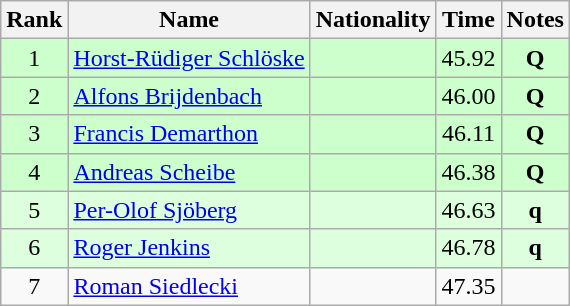<table class="wikitable sortable" style="text-align:center">
<tr>
<th>Rank</th>
<th>Name</th>
<th>Nationality</th>
<th>Time</th>
<th>Notes</th>
</tr>
<tr bgcolor=ccffcc>
<td>1</td>
<td align=left><a href='#'>Horst-Rüdiger Schlöske</a></td>
<td align=left></td>
<td>45.92</td>
<td><strong>Q</strong></td>
</tr>
<tr bgcolor=ccffcc>
<td>2</td>
<td align=left><a href='#'>Alfons Brijdenbach</a></td>
<td align=left></td>
<td>46.00</td>
<td><strong>Q</strong></td>
</tr>
<tr bgcolor=ccffcc>
<td>3</td>
<td align=left><a href='#'>Francis Demarthon</a></td>
<td align=left></td>
<td>46.11</td>
<td><strong>Q</strong></td>
</tr>
<tr bgcolor=ccffcc>
<td>4</td>
<td align=left><a href='#'>Andreas Scheibe</a></td>
<td align=left></td>
<td>46.38</td>
<td><strong>Q</strong></td>
</tr>
<tr bgcolor=ddffdd>
<td>5</td>
<td align=left><a href='#'>Per-Olof Sjöberg</a></td>
<td align=left></td>
<td>46.63</td>
<td><strong>q</strong></td>
</tr>
<tr bgcolor=ddffdd>
<td>6</td>
<td align=left><a href='#'>Roger Jenkins</a></td>
<td align=left></td>
<td>46.78</td>
<td><strong>q</strong></td>
</tr>
<tr>
<td>7</td>
<td align=left><a href='#'>Roman Siedlecki</a></td>
<td align=left></td>
<td>47.35</td>
<td></td>
</tr>
</table>
